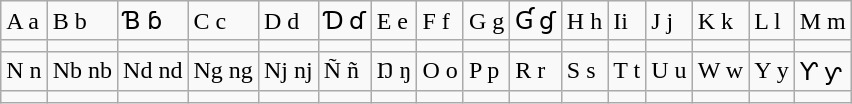<table class="wikitable">
<tr>
<td>A a</td>
<td>B b</td>
<td>Ɓ ɓ</td>
<td>C c</td>
<td>D d</td>
<td>Ɗ ɗ</td>
<td>E e</td>
<td>F f</td>
<td>G g</td>
<td>Ɠ ɠ</td>
<td>H h</td>
<td>Ii</td>
<td>J j</td>
<td>K k</td>
<td>L l</td>
<td>M m</td>
</tr>
<tr>
<td></td>
<td></td>
<td></td>
<td></td>
<td></td>
<td></td>
<td></td>
<td></td>
<td></td>
<td></td>
<td></td>
<td></td>
<td></td>
<td></td>
<td></td>
<td></td>
</tr>
<tr>
<td>N n</td>
<td>Nb nb</td>
<td>Nd nd</td>
<td>Ng ng</td>
<td>Nj nj</td>
<td>Ñ ñ</td>
<td>Ŋ ŋ</td>
<td>O o</td>
<td>P p</td>
<td>R r</td>
<td>S s</td>
<td>T t</td>
<td>U u</td>
<td>W w</td>
<td>Y y</td>
<td>Ƴ ƴ</td>
</tr>
<tr>
<td></td>
<td></td>
<td></td>
<td></td>
<td></td>
<td></td>
<td></td>
<td></td>
<td></td>
<td></td>
<td></td>
<td></td>
<td></td>
<td></td>
<td></td>
<td></td>
</tr>
</table>
